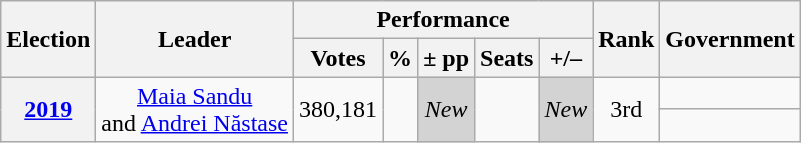<table class=wikitable style=text-align:center>
<tr>
<th rowspan="2"><strong>Election</strong></th>
<th rowspan="2">Leader</th>
<th colspan="5" scope="col">Performance</th>
<th rowspan="2">Rank</th>
<th rowspan="2">Government</th>
</tr>
<tr>
<th><strong>Votes</strong></th>
<th><strong>%</strong></th>
<th><strong>± pp</strong></th>
<th><strong>Seats</strong></th>
<th><strong>+/–</strong></th>
</tr>
<tr>
<th rowspan="2"><a href='#'>2019</a></th>
<td rowspan="2"><a href='#'>Maia Sandu</a><br>and <a href='#'>Andrei Năstase</a></td>
<td rowspan="2">380,181</td>
<td rowspan="2"></td>
<td rowspan="2" bgcolor="lightgrey"><em>New</em></td>
<td rowspan="2"></td>
<td rowspan="2" bgcolor="lightgrey"><em>New</em></td>
<td rowspan="2">3rd</td>
<td></td>
</tr>
<tr>
<td></td>
</tr>
</table>
